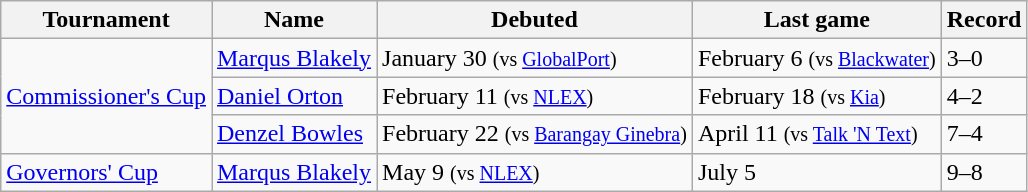<table class="wikitable">
<tr>
<th>Tournament</th>
<th>Name</th>
<th>Debuted</th>
<th>Last game</th>
<th>Record</th>
</tr>
<tr>
<td rowspan=3><a href='#'>Commissioner's Cup</a></td>
<td><a href='#'>Marqus Blakely</a></td>
<td>January 30 <small>(vs <a href='#'>GlobalPort</a>)</small></td>
<td>February 6 <small>(vs <a href='#'>Blackwater</a>)</small></td>
<td>3–0</td>
</tr>
<tr>
<td><a href='#'>Daniel Orton</a></td>
<td>February 11 <small>(vs <a href='#'>NLEX</a>)</small></td>
<td>February 18 <small>(vs <a href='#'>Kia</a>)</small></td>
<td>4–2</td>
</tr>
<tr>
<td><a href='#'>Denzel Bowles</a></td>
<td>February 22 <small>(vs <a href='#'>Barangay Ginebra</a>)</small></td>
<td>April 11 <small>(vs <a href='#'>Talk 'N Text</a>)</small></td>
<td>7–4</td>
</tr>
<tr>
<td rowspan=2><a href='#'>Governors' Cup</a></td>
<td><a href='#'>Marqus Blakely</a></td>
<td>May 9 <small>(vs <a href='#'>NLEX</a>)</small></td>
<td>July 5 </td>
<td>9–8</td>
</tr>
</table>
